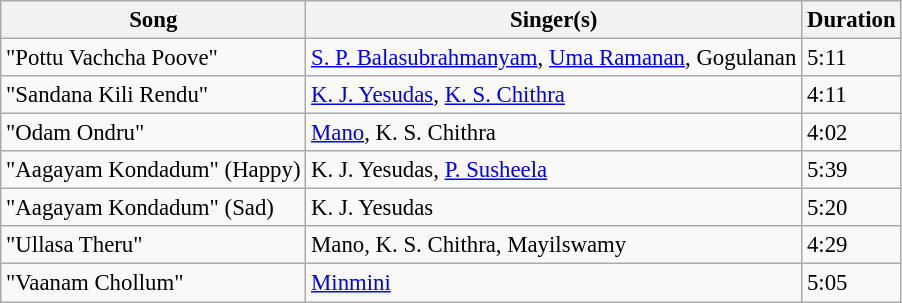<table class="wikitable" style="font-size:95%;">
<tr>
<th>Song</th>
<th>Singer(s)</th>
<th>Duration</th>
</tr>
<tr>
<td>"Pottu Vachcha Poove"</td>
<td><a href='#'>S. P. Balasubrahmanyam</a>, <a href='#'>Uma Ramanan</a>, Gogulanan</td>
<td>5:11</td>
</tr>
<tr>
<td>"Sandana Kili Rendu"</td>
<td><a href='#'>K. J. Yesudas</a>, <a href='#'>K. S. Chithra</a></td>
<td>4:11</td>
</tr>
<tr>
<td>"Odam Ondru"</td>
<td><a href='#'>Mano</a>, K. S. Chithra</td>
<td>4:02</td>
</tr>
<tr>
<td>"Aagayam Kondadum" (Happy)</td>
<td>K. J. Yesudas, <a href='#'>P. Susheela</a></td>
<td>5:39</td>
</tr>
<tr>
<td>"Aagayam Kondadum" (Sad)</td>
<td>K. J. Yesudas</td>
<td>5:20</td>
</tr>
<tr>
<td>"Ullasa Theru"</td>
<td>Mano, K. S. Chithra, Mayilswamy</td>
<td>4:29</td>
</tr>
<tr>
<td>"Vaanam Chollum"</td>
<td><a href='#'>Minmini</a></td>
<td>5:05</td>
</tr>
</table>
